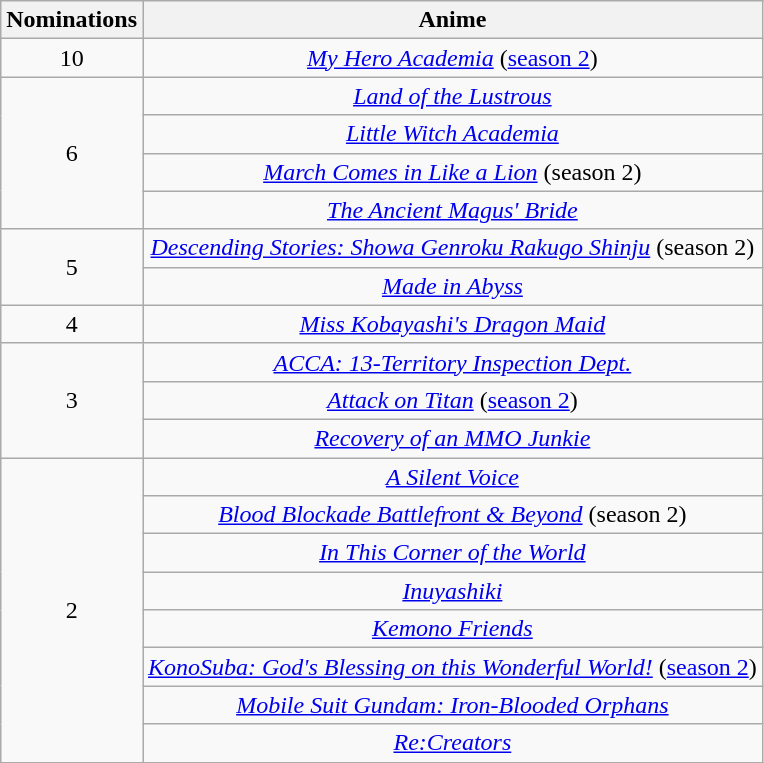<table class="wikitable" style="text-align:center;">
<tr>
<th scope="col" width="55">Nominations</th>
<th scope="col" align="center">Anime</th>
</tr>
<tr>
<td>10</td>
<td><em><a href='#'>My Hero Academia</a></em> (<a href='#'>season 2</a>)</td>
</tr>
<tr>
<td rowspan="4">6</td>
<td><em><a href='#'>Land of the Lustrous</a></em></td>
</tr>
<tr>
<td><em><a href='#'>Little Witch Academia</a></em></td>
</tr>
<tr>
<td><em><a href='#'>March Comes in Like a Lion</a></em> (season 2)</td>
</tr>
<tr>
<td><em><a href='#'>The Ancient Magus' Bride</a></em></td>
</tr>
<tr>
<td rowspan = "2">5</td>
<td><em><a href='#'>Descending Stories: Showa Genroku Rakugo Shinju</a></em> (season 2)</td>
</tr>
<tr>
<td><em><a href='#'>Made in Abyss</a></em></td>
</tr>
<tr>
<td>4</td>
<td><em><a href='#'>Miss Kobayashi's Dragon Maid</a></em></td>
</tr>
<tr>
<td rowspan="3">3</td>
<td><em><a href='#'>ACCA: 13-Territory Inspection Dept.</a></em></td>
</tr>
<tr>
<td><em><a href='#'>Attack on Titan</a></em> (<a href='#'>season 2</a>)</td>
</tr>
<tr>
<td><em><a href='#'>Recovery of an MMO Junkie</a></em></td>
</tr>
<tr>
<td rowspan="8">2</td>
<td><em><a href='#'>A Silent Voice</a></em></td>
</tr>
<tr>
<td><em><a href='#'>Blood Blockade Battlefront & Beyond</a></em> (season 2)</td>
</tr>
<tr>
<td><em><a href='#'>In This Corner of the World</a></em></td>
</tr>
<tr>
<td><em><a href='#'>Inuyashiki</a></em></td>
</tr>
<tr>
<td><em><a href='#'>Kemono Friends</a></em></td>
</tr>
<tr>
<td><em><a href='#'>KonoSuba: God's Blessing on this Wonderful World!</a></em> (<a href='#'>season 2</a>)</td>
</tr>
<tr>
<td><em><a href='#'>Mobile Suit Gundam: Iron-Blooded Orphans</a></em></td>
</tr>
<tr>
<td><em><a href='#'>Re:Creators</a></em></td>
</tr>
</table>
